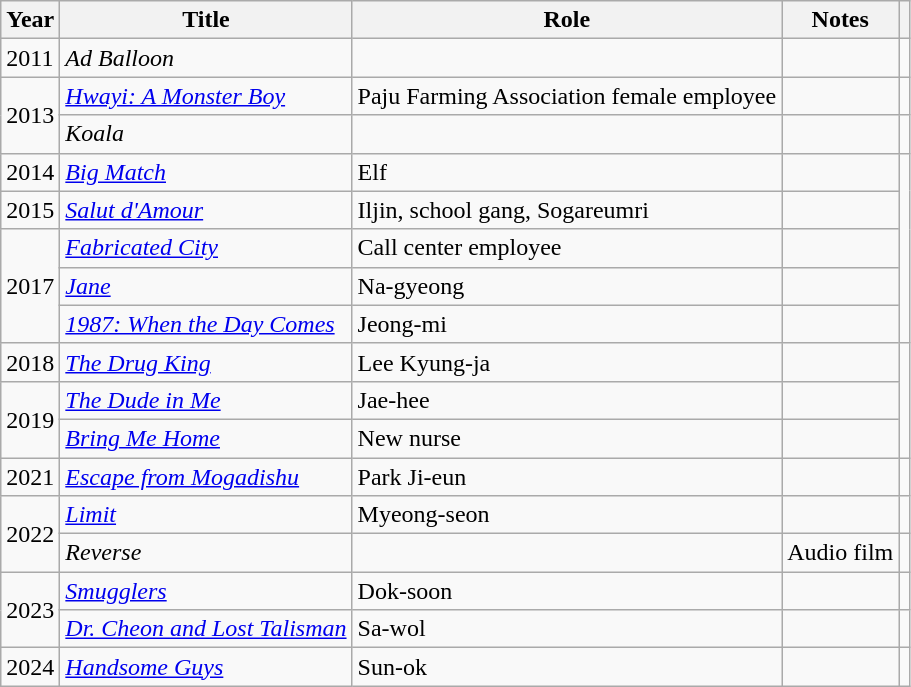<table class="wikitable sortable">
<tr>
<th>Year</th>
<th>Title</th>
<th>Role</th>
<th class="unsortable">Notes</th>
<th class="unsortable"></th>
</tr>
<tr>
<td>2011</td>
<td><em>Ad Balloon</em></td>
<td></td>
<td></td>
<td></td>
</tr>
<tr>
<td rowspan="2">2013</td>
<td><em><a href='#'>Hwayi: A Monster Boy</a></em></td>
<td>Paju Farming Association female employee</td>
<td></td>
<td rowspan=1></td>
</tr>
<tr>
<td><em>Koala</em></td>
<td></td>
<td></td>
<td></td>
</tr>
<tr>
<td>2014</td>
<td><em><a href='#'>Big Match</a></em></td>
<td>Elf</td>
<td></td>
<td rowspan=5></td>
</tr>
<tr>
<td>2015</td>
<td><em><a href='#'>Salut d'Amour</a></em></td>
<td>Iljin, school gang, Sogareumri</td>
<td></td>
</tr>
<tr>
<td rowspan="3">2017</td>
<td><em><a href='#'>Fabricated City</a></em></td>
<td>Call center employee</td>
<td></td>
</tr>
<tr>
<td><em><a href='#'>Jane</a></em></td>
<td>Na-gyeong</td>
<td></td>
</tr>
<tr>
<td><em><a href='#'>1987: When the Day Comes</a></em></td>
<td>Jeong-mi</td>
<td></td>
</tr>
<tr>
<td>2018</td>
<td><em><a href='#'>The Drug King</a></em></td>
<td>Lee Kyung-ja</td>
<td></td>
<td rowspan=3></td>
</tr>
<tr>
<td rowspan="2">2019</td>
<td><em><a href='#'>The Dude in Me</a></em></td>
<td>Jae-hee</td>
<td></td>
</tr>
<tr>
<td><em><a href='#'>Bring Me Home</a></em></td>
<td>New nurse</td>
<td></td>
</tr>
<tr>
<td>2021</td>
<td><em><a href='#'>Escape from Mogadishu</a></em></td>
<td>Park Ji-eun</td>
<td></td>
<td></td>
</tr>
<tr>
<td rowspan=2>2022</td>
<td><em><a href='#'>Limit</a></em></td>
<td>Myeong-seon</td>
<td></td>
<td></td>
</tr>
<tr>
<td><em>Reverse</em></td>
<td></td>
<td>Audio film</td>
<td></td>
</tr>
<tr>
<td rowspan="2">2023</td>
<td><em><a href='#'>Smugglers</a></em></td>
<td>Dok-soon</td>
<td></td>
<td></td>
</tr>
<tr>
<td><em><a href='#'>Dr. Cheon and Lost Talisman</a></em></td>
<td>Sa-wol</td>
<td></td>
<td></td>
</tr>
<tr>
<td>2024</td>
<td><em><a href='#'>Handsome Guys</a></em></td>
<td>Sun-ok</td>
<td></td>
<td></td>
</tr>
</table>
